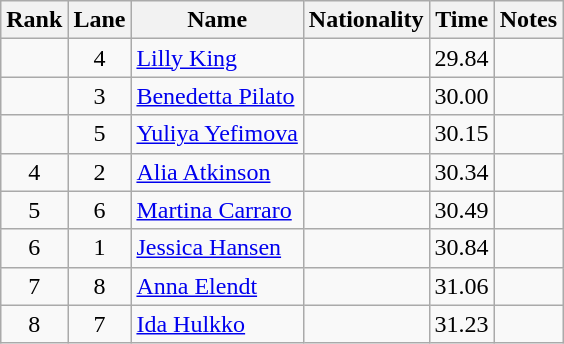<table class="wikitable sortable" style="text-align:center">
<tr>
<th>Rank</th>
<th>Lane</th>
<th>Name</th>
<th>Nationality</th>
<th>Time</th>
<th>Notes</th>
</tr>
<tr>
<td></td>
<td>4</td>
<td align=left><a href='#'>Lilly King</a></td>
<td align=left></td>
<td>29.84</td>
<td></td>
</tr>
<tr>
<td></td>
<td>3</td>
<td align=left><a href='#'>Benedetta Pilato</a></td>
<td align=left></td>
<td>30.00</td>
<td></td>
</tr>
<tr>
<td></td>
<td>5</td>
<td align=left><a href='#'>Yuliya Yefimova</a></td>
<td align=left></td>
<td>30.15</td>
<td></td>
</tr>
<tr>
<td>4</td>
<td>2</td>
<td align=left><a href='#'>Alia Atkinson</a></td>
<td align=left></td>
<td>30.34</td>
<td></td>
</tr>
<tr>
<td>5</td>
<td>6</td>
<td align=left><a href='#'>Martina Carraro</a></td>
<td align=left></td>
<td>30.49</td>
<td></td>
</tr>
<tr>
<td>6</td>
<td>1</td>
<td align=left><a href='#'>Jessica Hansen</a></td>
<td align=left></td>
<td>30.84</td>
<td></td>
</tr>
<tr>
<td>7</td>
<td>8</td>
<td align=left><a href='#'>Anna Elendt</a></td>
<td align=left></td>
<td>31.06</td>
<td></td>
</tr>
<tr>
<td>8</td>
<td>7</td>
<td align=left><a href='#'>Ida Hulkko</a></td>
<td align=left></td>
<td>31.23</td>
<td></td>
</tr>
</table>
